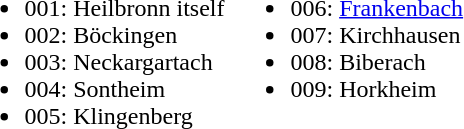<table>
<tr>
<td valign="top"><br><ul><li>001: Heilbronn itself</li><li>002: Böckingen</li><li>003: Neckargartach</li><li>004: Sontheim</li><li>005: Klingenberg</li></ul></td>
<td valign="top"><br><ul><li>006: <a href='#'>Frankenbach</a></li><li>007: Kirchhausen</li><li>008: Biberach</li><li>009: Horkheim</li></ul></td>
</tr>
</table>
